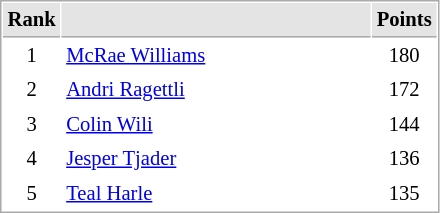<table cellspacing="1" cellpadding="3" style="border:1px solid #aaa; font-size:86%;">
<tr style="background:#e4e4e4;">
<th style="border-bottom:1px solid #aaa; width:10px;">Rank</th>
<th style="border-bottom:1px solid #aaa; width:200px;"></th>
<th style="border-bottom:1px solid #aaa; width:20px;">Points</th>
</tr>
<tr>
<td align=center>1</td>
<td> <a href='#'>McRae Williams</a></td>
<td align=center>180</td>
</tr>
<tr>
<td align=center>2</td>
<td> <a href='#'>Andri Ragettli</a></td>
<td align=center>172</td>
</tr>
<tr>
<td align=center>3</td>
<td> <a href='#'>Colin Wili</a></td>
<td align=center>144</td>
</tr>
<tr>
<td align=center>4</td>
<td> <a href='#'>Jesper Tjader</a></td>
<td align=center>136</td>
</tr>
<tr>
<td align=center>5</td>
<td> <a href='#'>Teal Harle</a></td>
<td align=center>135</td>
</tr>
</table>
